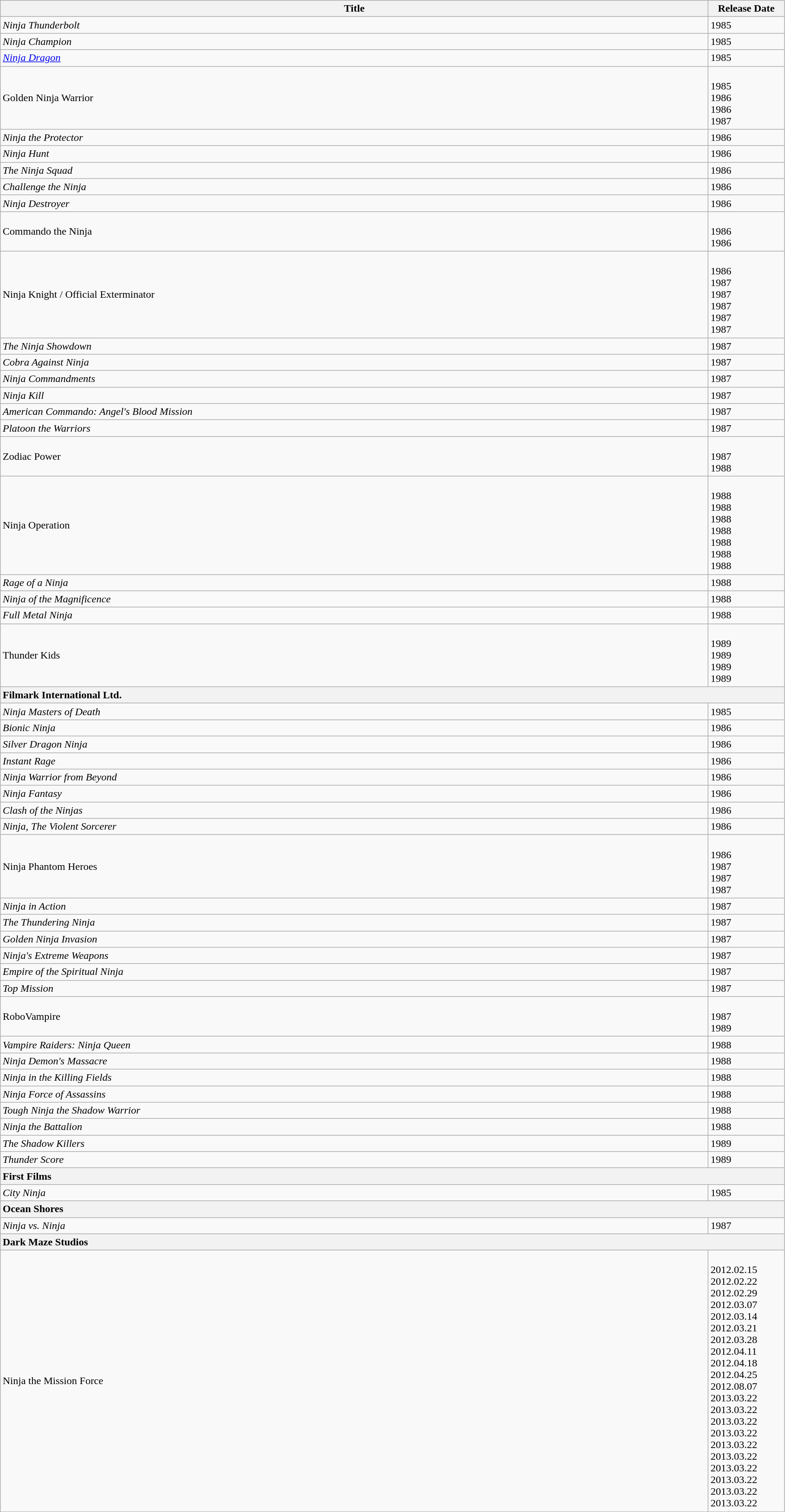<table class="wikitable">
<tr>
<th width="1085">Title</th>
<th width="110">Release Date</th>
</tr>
<tr>
<td><em>Ninja Thunderbolt</em> </td>
<td>1985</td>
</tr>
<tr>
<td><em>Ninja Champion</em></td>
<td>1985</td>
</tr>
<tr>
<td><em><a href='#'>Ninja Dragon</a></em></td>
<td>1985</td>
</tr>
<tr>
<td>Golden Ninja Warrior<br></td>
<td><br>1985<br>1986<br>1986<br>1987</td>
</tr>
<tr>
<td><em>Ninja the Protector</em></td>
<td>1986</td>
</tr>
<tr>
<td><em>Ninja Hunt</em></td>
<td>1986</td>
</tr>
<tr>
<td><em>The Ninja Squad</em></td>
<td>1986</td>
</tr>
<tr>
<td><em>Challenge the Ninja</em></td>
<td>1986</td>
</tr>
<tr>
<td><em>Ninja Destroyer</em></td>
<td>1986</td>
</tr>
<tr>
<td>Commando the Ninja<br></td>
<td><br>1986<br>1986</td>
</tr>
<tr>
<td>Ninja Knight / Official Exterminator<br></td>
<td><br>1986<br>1987<br>1987<br>1987<br>1987<br>1987</td>
</tr>
<tr>
<td><em>The Ninja Showdown</em></td>
<td>1987</td>
</tr>
<tr>
<td><em>Cobra Against Ninja</em></td>
<td>1987</td>
</tr>
<tr>
<td><em>Ninja Commandments</em></td>
<td>1987</td>
</tr>
<tr>
<td><em>Ninja Kill</em></td>
<td>1987</td>
</tr>
<tr>
<td><em>American Commando: Angel's Blood Mission</em> </td>
<td>1987</td>
</tr>
<tr>
<td><em>Platoon the Warriors</em></td>
<td>1987</td>
</tr>
<tr>
<td>Zodiac Power<br></td>
<td><br>1987<br>1988</td>
</tr>
<tr>
<td>Ninja Operation<br></td>
<td><br>1988<br>1988<br>1988<br>1988<br>1988<br>1988<br>1988</td>
</tr>
<tr>
<td><em>Rage of a Ninja</em></td>
<td>1988</td>
</tr>
<tr>
<td><em>Ninja of the Magnificence</em> </td>
<td>1988</td>
</tr>
<tr>
<td><em>Full Metal Ninja</em></td>
<td>1988</td>
</tr>
<tr>
<td>Thunder Kids<br></td>
<td><br>1989<br>1989<br>1989<br>1989</td>
</tr>
<tr>
<th colspan="2" style="text-align:left;"><strong>Filmark International Ltd.</strong></th>
</tr>
<tr>
<td><em>Ninja Masters of Death</em> </td>
<td>1985</td>
</tr>
<tr>
<td><em>Bionic Ninja</em> </td>
<td>1986</td>
</tr>
<tr>
<td><em>Silver Dragon Ninja</em></td>
<td>1986</td>
</tr>
<tr>
<td><em>Instant Rage</em></td>
<td>1986</td>
</tr>
<tr>
<td><em>Ninja Warrior from Beyond</em>  </td>
<td>1986</td>
</tr>
<tr>
<td><em>Ninja Fantasy</em> </td>
<td>1986</td>
</tr>
<tr>
<td><em>Clash of the Ninjas</em></td>
<td>1986</td>
</tr>
<tr>
<td><em>Ninja, The Violent Sorcerer</em></td>
<td>1986</td>
</tr>
<tr>
<td>Ninja Phantom Heroes<br></td>
<td><br>1986<br>1987<br>1987<br>1987</td>
</tr>
<tr>
<td><em>Ninja in Action</em></td>
<td>1987</td>
</tr>
<tr>
<td><em>The Thundering Ninja</em></td>
<td>1987</td>
</tr>
<tr>
<td><em>Golden Ninja Invasion</em></td>
<td>1987</td>
</tr>
<tr>
<td><em>Ninja's Extreme Weapons</em></td>
<td>1987</td>
</tr>
<tr>
<td><em>Empire of the Spiritual Ninja</em></td>
<td>1987</td>
</tr>
<tr>
<td><em>Top Mission</em></td>
<td>1987</td>
</tr>
<tr>
<td>RoboVampire<br></td>
<td><br>1987<br>1989</td>
</tr>
<tr>
<td><em>Vampire Raiders: Ninja Queen</em></td>
<td>1988</td>
</tr>
<tr>
<td><em>Ninja Demon's Massacre</em></td>
<td>1988</td>
</tr>
<tr>
<td><em>Ninja in the Killing Fields</em> </td>
<td>1988</td>
</tr>
<tr>
<td><em>Ninja Force of Assassins</em></td>
<td>1988</td>
</tr>
<tr>
<td><em>Tough Ninja the Shadow Warrior</em></td>
<td>1988</td>
</tr>
<tr>
<td><em>Ninja the Battalion</em></td>
<td>1988</td>
</tr>
<tr>
<td><em>The Shadow Killers</em> </td>
<td>1989</td>
</tr>
<tr>
<td><em>Thunder Score</em></td>
<td>1989</td>
</tr>
<tr>
<th colspan="2" style="text-align:left;"><strong>First Films</strong></th>
</tr>
<tr>
<td><em>City Ninja</em> </td>
<td>1985</td>
</tr>
<tr>
<th colspan="2" style="text-align:left;"><strong>Ocean Shores</strong></th>
</tr>
<tr>
<td><em>Ninja vs. Ninja</em></td>
<td>1987</td>
</tr>
<tr>
<th colspan="2" style="text-align:left;"><strong>Dark Maze Studios</strong></th>
</tr>
<tr>
<td>Ninja the Mission Force<br></td>
<td><br>2012.02.15<br>2012.02.22<br>2012.02.29<br>2012.03.07<br>2012.03.14<br>2012.03.21<br>2012.03.28<br>2012.04.11<br>2012.04.18<br>2012.04.25<br>2012.08.07<br>2013.03.22<br>2013.03.22<br>2013.03.22<br>2013.03.22<br>2013.03.22<br>2013.03.22<br>2013.03.22<br>2013.03.22<br>2013.03.22<br>2013.03.22</td>
</tr>
</table>
